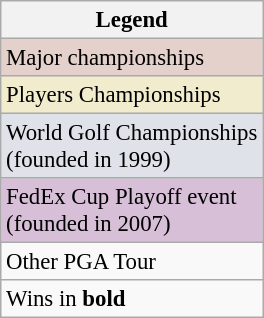<table class="wikitable" style="font-size:95%;">
<tr>
<th>Legend</th>
</tr>
<tr style="background:#e5d1cb;">
<td>Major championships</td>
</tr>
<tr style="background:#f2ecce;">
<td>Players Championships</td>
</tr>
<tr style="background:#dfe2e9;">
<td>World Golf Championships<br>(founded in 1999)</td>
</tr>
<tr style="background:#D8BFD8;">
<td>FedEx Cup Playoff event<br>(founded in 2007)</td>
</tr>
<tr>
<td>Other PGA Tour</td>
</tr>
<tr>
<td>Wins in <strong>bold</strong></td>
</tr>
</table>
